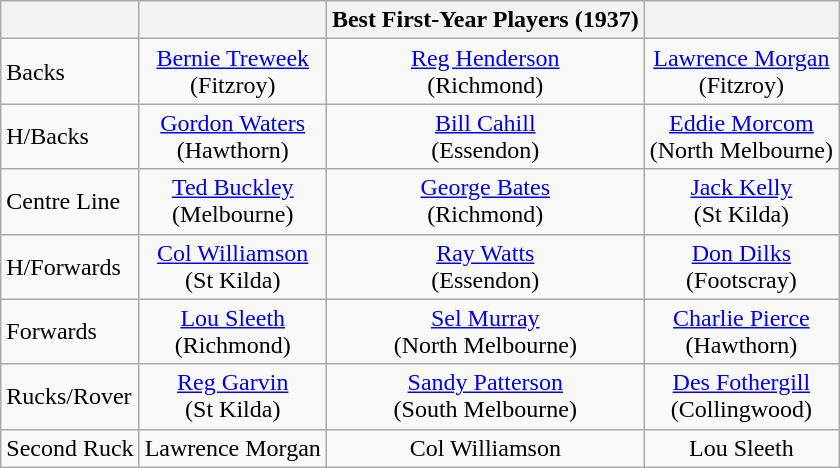<table class="wikitable">
<tr>
<th></th>
<th></th>
<th>Best First-Year Players (1937)</th>
<th></th>
</tr>
<tr>
<td>Backs</td>
<td align=center><a href='#'>Bernie Treweek</a><br>(Fitzroy)</td>
<td align=center><a href='#'>Reg Henderson</a><br>(Richmond)</td>
<td align=center><a href='#'>Lawrence Morgan</a><br>(Fitzroy)</td>
</tr>
<tr>
<td>H/Backs</td>
<td align=center><a href='#'>Gordon Waters</a><br>(Hawthorn)</td>
<td align=center><a href='#'>Bill Cahill</a><br>(Essendon)</td>
<td align=center><a href='#'>Eddie Morcom</a><br>(North Melbourne)</td>
</tr>
<tr>
<td>Centre Line</td>
<td align=center><a href='#'>Ted Buckley</a><br>(Melbourne)</td>
<td align=center><a href='#'>George Bates</a><br>(Richmond)</td>
<td align=center><a href='#'>Jack Kelly</a><br>(St Kilda)</td>
</tr>
<tr>
<td>H/Forwards</td>
<td align=center><a href='#'>Col Williamson</a><br>(St Kilda)</td>
<td align=center><a href='#'>Ray Watts</a><br>(Essendon)</td>
<td align=center><a href='#'>Don Dilks</a><br>(Footscray)</td>
</tr>
<tr>
<td>Forwards</td>
<td align=center><a href='#'>Lou Sleeth</a><br>(Richmond)</td>
<td align=center><a href='#'>Sel Murray</a><br>(North Melbourne)</td>
<td align=center><a href='#'>Charlie Pierce</a><br>(Hawthorn)</td>
</tr>
<tr>
<td>Rucks/Rover</td>
<td align=center><a href='#'>Reg Garvin</a><br>(St Kilda)</td>
<td align=center><a href='#'>Sandy Patterson</a><br>(South Melbourne)</td>
<td align=center><a href='#'>Des Fothergill</a><br>(Collingwood)</td>
</tr>
<tr>
<td>Second Ruck</td>
<td align=center>Lawrence Morgan</td>
<td align=center>Col Williamson</td>
<td align=center>Lou Sleeth</td>
</tr>
</table>
